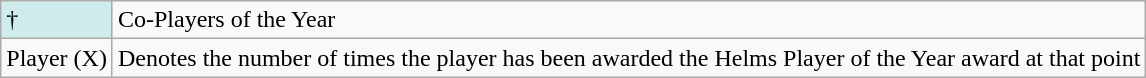<table class="wikitable">
<tr>
<td style="background-color:#CFECEC;">†</td>
<td>Co-Players of the Year</td>
</tr>
<tr>
<td>Player (X)</td>
<td>Denotes the number of times the player has been awarded the Helms Player of the Year award at that point</td>
</tr>
</table>
